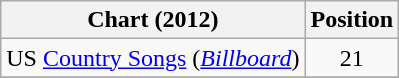<table class="wikitable sortable">
<tr>
<th scope="col">Chart (2012)</th>
<th scope="col">Position</th>
</tr>
<tr>
<td>US <a href='#'>Country Songs</a> (<em><a href='#'>Billboard</a></em>)</td>
<td align="center">21</td>
</tr>
<tr>
</tr>
</table>
